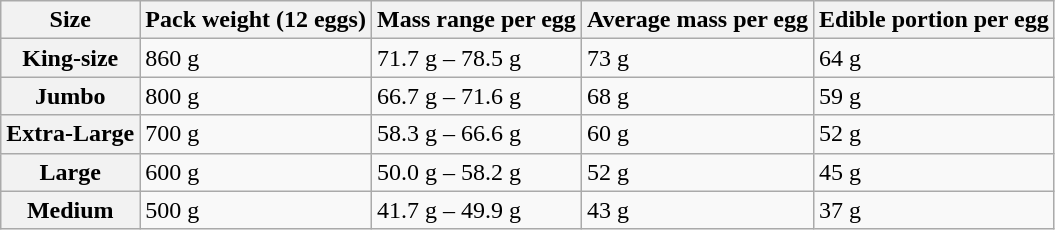<table class="wikitable">
<tr>
<th>Size</th>
<th>Pack weight (12 eggs)</th>
<th>Mass range per egg</th>
<th>Average mass per egg</th>
<th>Edible portion per egg</th>
</tr>
<tr>
<th>King-size</th>
<td>860 g</td>
<td>71.7 g – 78.5 g</td>
<td>73 g</td>
<td>64 g</td>
</tr>
<tr>
<th>Jumbo</th>
<td>800 g</td>
<td>66.7 g – 71.6 g</td>
<td>68 g</td>
<td>59 g</td>
</tr>
<tr>
<th>Extra-Large</th>
<td>700 g</td>
<td>58.3 g – 66.6 g</td>
<td>60 g</td>
<td>52 g</td>
</tr>
<tr>
<th>Large</th>
<td>600 g</td>
<td>50.0 g – 58.2 g</td>
<td>52 g</td>
<td>45 g</td>
</tr>
<tr>
<th>Medium</th>
<td>500 g</td>
<td>41.7 g – 49.9 g</td>
<td>43 g</td>
<td>37 g</td>
</tr>
</table>
